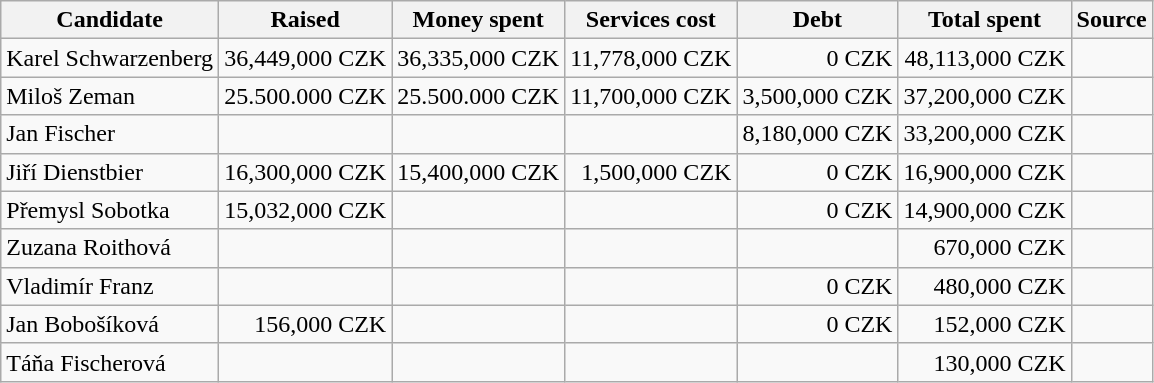<table class=wikitable style=text-align:right>
<tr>
<th>Candidate</th>
<th>Raised</th>
<th>Money spent</th>
<th>Services cost</th>
<th>Debt</th>
<th>Total spent</th>
<th>Source</th>
</tr>
<tr>
<td align=left>Karel Schwarzenberg</td>
<td>36,449,000 CZK</td>
<td>36,335,000 CZK</td>
<td>11,778,000 CZK</td>
<td>0 CZK</td>
<td>48,113,000 CZK</td>
<td></td>
</tr>
<tr>
<td align=left>Miloš Zeman</td>
<td>25.500.000 CZK</td>
<td>25.500.000 CZK</td>
<td>11,700,000 CZK</td>
<td>3,500,000 CZK</td>
<td>37,200,000 CZK</td>
<td></td>
</tr>
<tr>
<td align=left>Jan Fischer</td>
<td></td>
<td></td>
<td></td>
<td>8,180,000 CZK</td>
<td>33,200,000 CZK</td>
<td></td>
</tr>
<tr>
<td align=left>Jiří Dienstbier</td>
<td>16,300,000 CZK</td>
<td>15,400,000 CZK</td>
<td>1,500,000 CZK</td>
<td>0 CZK</td>
<td>16,900,000 CZK</td>
<td></td>
</tr>
<tr>
<td align=left>Přemysl Sobotka</td>
<td>15,032,000 CZK</td>
<td></td>
<td></td>
<td>0 CZK</td>
<td>14,900,000 CZK</td>
<td></td>
</tr>
<tr>
<td align=left>Zuzana Roithová</td>
<td></td>
<td></td>
<td></td>
<td></td>
<td>670,000 CZK</td>
<td></td>
</tr>
<tr>
<td align=left>Vladimír Franz</td>
<td></td>
<td></td>
<td></td>
<td>0 CZK</td>
<td>480,000 CZK</td>
<td></td>
</tr>
<tr>
<td align=left>Jan Bobošíková</td>
<td>156,000 CZK</td>
<td></td>
<td></td>
<td>0 CZK</td>
<td>152,000 CZK</td>
<td></td>
</tr>
<tr>
<td align=left>Táňa Fischerová</td>
<td></td>
<td></td>
<td></td>
<td></td>
<td>130,000 CZK</td>
<td></td>
</tr>
</table>
